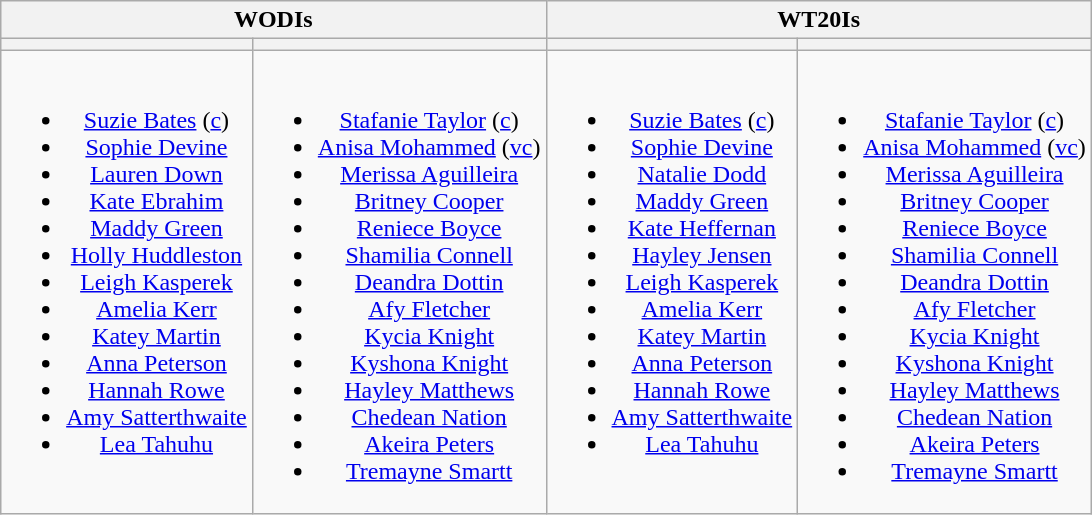<table class="wikitable" style="text-align:center; margin:auto">
<tr>
<th colspan=2>WODIs</th>
<th colspan=2>WT20Is</th>
</tr>
<tr>
<th></th>
<th></th>
<th></th>
<th></th>
</tr>
<tr style="vertical-align:top">
<td><br><ul><li><a href='#'>Suzie Bates</a> (<a href='#'>c</a>)</li><li><a href='#'>Sophie Devine</a></li><li><a href='#'>Lauren Down</a></li><li><a href='#'>Kate Ebrahim</a></li><li><a href='#'>Maddy Green</a></li><li><a href='#'>Holly Huddleston</a></li><li><a href='#'>Leigh Kasperek</a></li><li><a href='#'>Amelia Kerr</a></li><li><a href='#'>Katey Martin</a></li><li><a href='#'>Anna Peterson</a></li><li><a href='#'>Hannah Rowe</a></li><li><a href='#'>Amy Satterthwaite</a></li><li><a href='#'>Lea Tahuhu</a></li></ul></td>
<td><br><ul><li><a href='#'>Stafanie Taylor</a> (<a href='#'>c</a>)</li><li><a href='#'>Anisa Mohammed</a> (<a href='#'>vc</a>)</li><li><a href='#'>Merissa Aguilleira</a></li><li><a href='#'>Britney Cooper</a></li><li><a href='#'>Reniece Boyce</a></li><li><a href='#'>Shamilia Connell</a></li><li><a href='#'>Deandra Dottin</a></li><li><a href='#'>Afy Fletcher</a></li><li><a href='#'>Kycia Knight</a></li><li><a href='#'>Kyshona Knight</a></li><li><a href='#'>Hayley Matthews</a></li><li><a href='#'>Chedean Nation</a></li><li><a href='#'>Akeira Peters</a></li><li><a href='#'>Tremayne Smartt</a></li></ul></td>
<td><br><ul><li><a href='#'>Suzie Bates</a> (<a href='#'>c</a>)</li><li><a href='#'>Sophie Devine</a></li><li><a href='#'>Natalie Dodd</a></li><li><a href='#'>Maddy Green</a></li><li><a href='#'>Kate Heffernan</a></li><li><a href='#'>Hayley Jensen</a></li><li><a href='#'>Leigh Kasperek</a></li><li><a href='#'>Amelia Kerr</a></li><li><a href='#'>Katey Martin</a></li><li><a href='#'>Anna Peterson</a></li><li><a href='#'>Hannah Rowe</a></li><li><a href='#'>Amy Satterthwaite</a></li><li><a href='#'>Lea Tahuhu</a></li></ul></td>
<td><br><ul><li><a href='#'>Stafanie Taylor</a> (<a href='#'>c</a>)</li><li><a href='#'>Anisa Mohammed</a> (<a href='#'>vc</a>)</li><li><a href='#'>Merissa Aguilleira</a></li><li><a href='#'>Britney Cooper</a></li><li><a href='#'>Reniece Boyce</a></li><li><a href='#'>Shamilia Connell</a></li><li><a href='#'>Deandra Dottin</a></li><li><a href='#'>Afy Fletcher</a></li><li><a href='#'>Kycia Knight</a></li><li><a href='#'>Kyshona Knight</a></li><li><a href='#'>Hayley Matthews</a></li><li><a href='#'>Chedean Nation</a></li><li><a href='#'>Akeira Peters</a></li><li><a href='#'>Tremayne Smartt</a></li></ul></td>
</tr>
</table>
